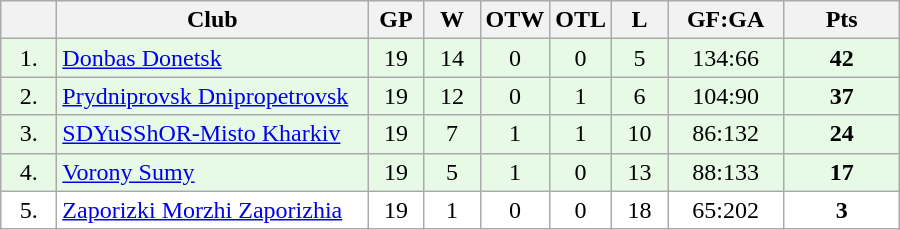<table class="wikitable">
<tr>
<th width="30"></th>
<th width="200">Club</th>
<th width="30">GP</th>
<th width="30">W</th>
<th width="30">OTW</th>
<th width="30">OTL</th>
<th width="30">L</th>
<th width="70">GF:GA</th>
<th width="70">Pts</th>
</tr>
<tr bgcolor="#e6fae6" align="center">
<td>1.</td>
<td align="left"><a href='#'>Donbas Donetsk</a></td>
<td>19</td>
<td>14</td>
<td>0</td>
<td>0</td>
<td>5</td>
<td>134:66</td>
<td><strong>42</strong></td>
</tr>
<tr bgcolor="#e6fae6" align="center">
<td>2.</td>
<td align="left"><a href='#'>Prydniprovsk Dnipropetrovsk</a></td>
<td>19</td>
<td>12</td>
<td>0</td>
<td>1</td>
<td>6</td>
<td>104:90</td>
<td><strong>37</strong></td>
</tr>
<tr bgcolor="#e6fae6" align="center">
<td>3.</td>
<td align="left"><a href='#'>SDYuSShOR-Misto Kharkiv</a></td>
<td>19</td>
<td>7</td>
<td>1</td>
<td>1</td>
<td>10</td>
<td>86:132</td>
<td><strong>24</strong></td>
</tr>
<tr bgcolor="#e6fae6" align="center">
<td>4.</td>
<td align="left"><a href='#'>Vorony Sumy</a></td>
<td>19</td>
<td>5</td>
<td>1</td>
<td>0</td>
<td>13</td>
<td>88:133</td>
<td><strong>17</strong></td>
</tr>
<tr bgcolor="#FFFFFF" align="center">
<td>5.</td>
<td align="left"><a href='#'>Zaporizki Morzhi Zaporizhia</a></td>
<td>19</td>
<td>1</td>
<td>0</td>
<td>0</td>
<td>18</td>
<td>65:202</td>
<td><strong>3</strong></td>
</tr>
</table>
